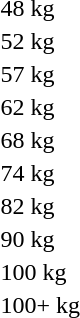<table>
<tr>
<td>48 kg</td>
<td></td>
<td></td>
<td></td>
</tr>
<tr>
<td>52 kg</td>
<td></td>
<td></td>
<td></td>
</tr>
<tr>
<td>57 kg</td>
<td></td>
<td></td>
<td></td>
</tr>
<tr>
<td>62 kg</td>
<td></td>
<td></td>
<td></td>
</tr>
<tr>
<td>68 kg</td>
<td></td>
<td></td>
<td></td>
</tr>
<tr>
<td>74 kg</td>
<td></td>
<td></td>
<td></td>
</tr>
<tr>
<td>82 kg</td>
<td></td>
<td></td>
<td></td>
</tr>
<tr>
<td>90 kg</td>
<td></td>
<td></td>
<td></td>
</tr>
<tr>
<td>100 kg</td>
<td></td>
<td></td>
<td></td>
</tr>
<tr>
<td>100+ kg</td>
<td></td>
<td></td>
<td></td>
</tr>
</table>
